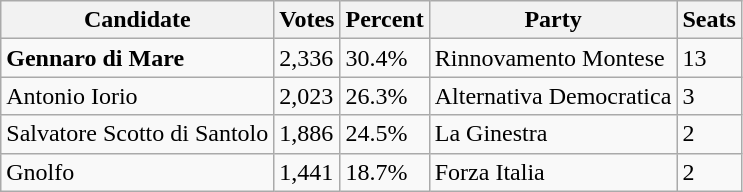<table class="wikitable">
<tr>
<th>Candidate</th>
<th>Votes</th>
<th>Percent</th>
<th>Party</th>
<th>Seats</th>
</tr>
<tr>
<td><strong>Gennaro di Mare</strong></td>
<td>2,336</td>
<td>30.4%</td>
<td>Rinnovamento Montese</td>
<td>13</td>
</tr>
<tr>
<td>Antonio Iorio</td>
<td>2,023</td>
<td>26.3%</td>
<td>Alternativa Democratica</td>
<td>3</td>
</tr>
<tr>
<td>Salvatore Scotto di Santolo</td>
<td>1,886</td>
<td>24.5%</td>
<td>La Ginestra</td>
<td>2</td>
</tr>
<tr>
<td>Gnolfo</td>
<td>1,441</td>
<td>18.7%</td>
<td>Forza Italia</td>
<td>2</td>
</tr>
</table>
